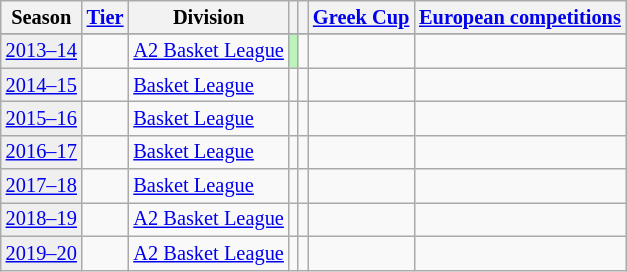<table class="wikitable" style="font-size:85%; text-align:center">
<tr>
<th>Season</th>
<th><a href='#'>Tier</a></th>
<th>Division</th>
<th></th>
<th></th>
<th><a href='#'>Greek Cup</a></th>
<th colspan=2><a href='#'>European competitions</a></th>
</tr>
<tr>
</tr>
<tr>
<td bgcolor=#efefef><a href='#'>2013–14</a></td>
<td></td>
<td align=left><a href='#'>A2 Basket League</a></td>
<td style="background:#BBF3BB"></td>
<td></td>
<td></td>
<td colspan=2></td>
</tr>
<tr>
<td bgcolor=#efefef><a href='#'>2014–15</a></td>
<td></td>
<td align=left><a href='#'>Basket League</a></td>
<td></td>
<td></td>
<td></td>
<td colspan=3></td>
</tr>
<tr>
<td bgcolor=#efefef><a href='#'>2015–16</a></td>
<td></td>
<td align=left><a href='#'>Basket League</a></td>
<td></td>
<td></td>
<td></td>
<td colspan=2></td>
</tr>
<tr>
<td bgcolor=#efefef><a href='#'>2016–17</a></td>
<td></td>
<td align=left><a href='#'>Basket League</a></td>
<td></td>
<td></td>
<td></td>
<td colspan=3></td>
</tr>
<tr>
<td bgcolor=#efefef><a href='#'>2017–18</a></td>
<td></td>
<td align=left><a href='#'>Basket League</a></td>
<td></td>
<td></td>
<td></td>
<td colspan=3></td>
</tr>
<tr>
<td bgcolor=#efefef><a href='#'>2018–19</a></td>
<td></td>
<td align=left><a href='#'>A2 Basket League</a></td>
<td></td>
<td></td>
<td></td>
<td colspan=3></td>
</tr>
<tr>
<td bgcolor=#efefef><a href='#'>2019–20</a></td>
<td></td>
<td align=left><a href='#'>A2 Basket League</a></td>
<td></td>
<td></td>
<td></td>
<td colspan=3></td>
</tr>
</table>
